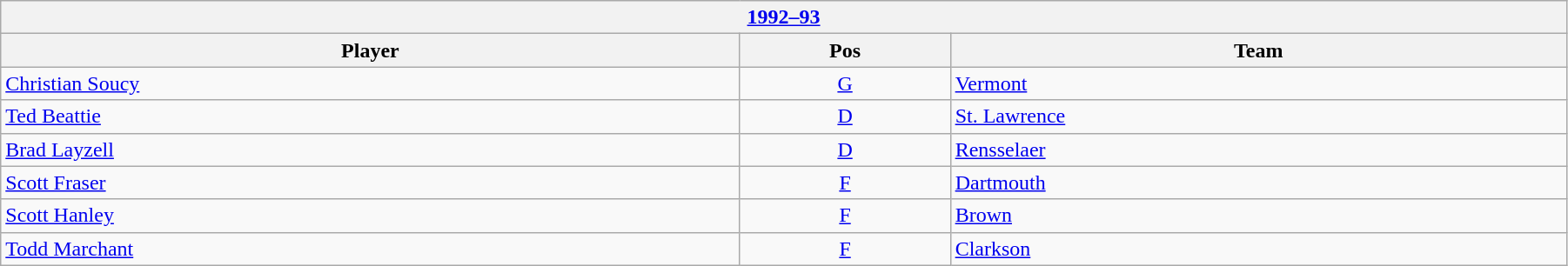<table class="wikitable" width=95%>
<tr>
<th colspan=3><a href='#'>1992–93</a></th>
</tr>
<tr>
<th>Player</th>
<th>Pos</th>
<th>Team</th>
</tr>
<tr>
<td><a href='#'>Christian Soucy</a></td>
<td align=center><a href='#'>G</a></td>
<td><a href='#'>Vermont</a></td>
</tr>
<tr>
<td><a href='#'>Ted Beattie</a></td>
<td align=center><a href='#'>D</a></td>
<td><a href='#'>St. Lawrence</a></td>
</tr>
<tr>
<td><a href='#'>Brad Layzell</a></td>
<td align=center><a href='#'>D</a></td>
<td><a href='#'>Rensselaer</a></td>
</tr>
<tr>
<td><a href='#'>Scott Fraser</a></td>
<td align=center><a href='#'>F</a></td>
<td><a href='#'>Dartmouth</a></td>
</tr>
<tr>
<td><a href='#'>Scott Hanley</a></td>
<td align=center><a href='#'>F</a></td>
<td><a href='#'>Brown</a></td>
</tr>
<tr>
<td><a href='#'>Todd Marchant</a></td>
<td align=center><a href='#'>F</a></td>
<td><a href='#'>Clarkson</a></td>
</tr>
</table>
